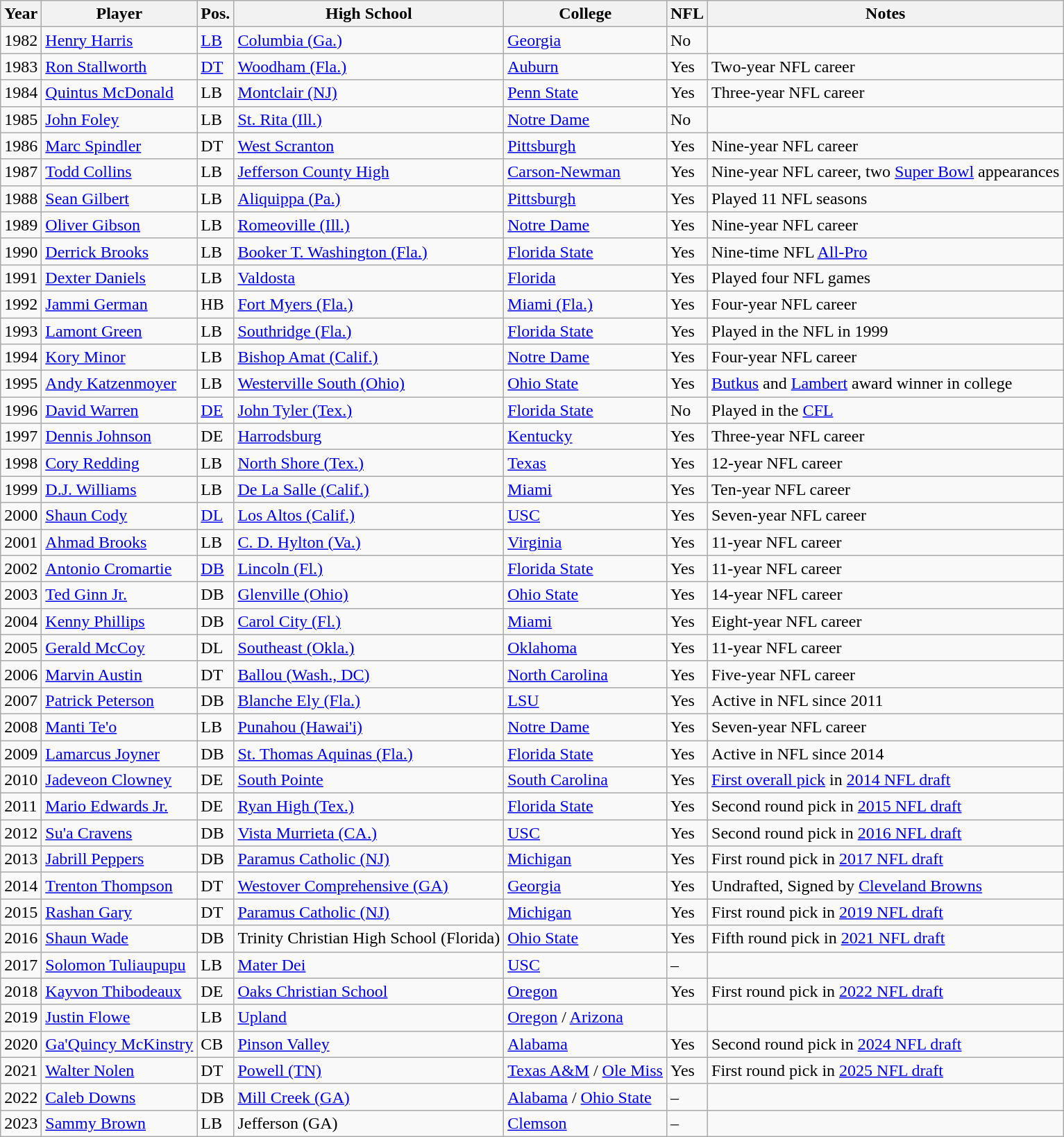<table class="wikitable sortable">
<tr>
<th>Year</th>
<th>Player</th>
<th>Pos.</th>
<th>High School</th>
<th>College</th>
<th>NFL</th>
<th>Notes</th>
</tr>
<tr>
<td>1982</td>
<td><a href='#'>Henry Harris</a></td>
<td><a href='#'>LB</a></td>
<td><a href='#'>Columbia (Ga.)</a></td>
<td><a href='#'>Georgia</a></td>
<td>No</td>
<td></td>
</tr>
<tr>
<td>1983</td>
<td><a href='#'>Ron Stallworth</a></td>
<td><a href='#'>DT</a></td>
<td><a href='#'>Woodham (Fla.)</a></td>
<td><a href='#'>Auburn</a></td>
<td>Yes</td>
<td>Two-year NFL career</td>
</tr>
<tr>
<td>1984</td>
<td><a href='#'>Quintus McDonald</a></td>
<td>LB</td>
<td><a href='#'>Montclair (NJ)</a></td>
<td><a href='#'>Penn State</a></td>
<td>Yes</td>
<td>Three-year NFL career</td>
</tr>
<tr>
<td>1985</td>
<td><a href='#'>John Foley</a></td>
<td>LB</td>
<td><a href='#'>St. Rita (Ill.)</a></td>
<td><a href='#'>Notre Dame</a></td>
<td>No</td>
<td></td>
</tr>
<tr>
<td>1986</td>
<td><a href='#'>Marc Spindler</a></td>
<td>DT</td>
<td><a href='#'>West Scranton</a></td>
<td><a href='#'>Pittsburgh</a></td>
<td>Yes</td>
<td>Nine-year NFL career</td>
</tr>
<tr>
<td>1987</td>
<td><a href='#'>Todd Collins</a></td>
<td>LB</td>
<td><a href='#'>Jefferson County High</a></td>
<td><a href='#'>Carson-Newman</a></td>
<td>Yes</td>
<td>Nine-year NFL career, two <a href='#'>Super Bowl</a> appearances</td>
</tr>
<tr>
<td>1988</td>
<td><a href='#'>Sean Gilbert</a></td>
<td>LB</td>
<td><a href='#'>Aliquippa (Pa.)</a></td>
<td><a href='#'>Pittsburgh</a></td>
<td>Yes</td>
<td>Played 11 NFL seasons</td>
</tr>
<tr>
<td>1989</td>
<td><a href='#'>Oliver Gibson</a></td>
<td>LB</td>
<td><a href='#'>Romeoville (Ill.)</a></td>
<td><a href='#'>Notre Dame</a></td>
<td>Yes</td>
<td>Nine-year NFL career</td>
</tr>
<tr>
<td>1990</td>
<td><a href='#'>Derrick Brooks</a></td>
<td>LB</td>
<td><a href='#'>Booker T. Washington (Fla.)</a></td>
<td><a href='#'>Florida State</a></td>
<td>Yes</td>
<td>Nine-time NFL <a href='#'>All-Pro</a></td>
</tr>
<tr>
<td>1991</td>
<td><a href='#'>Dexter Daniels</a></td>
<td>LB</td>
<td><a href='#'>Valdosta</a></td>
<td><a href='#'>Florida</a></td>
<td>Yes</td>
<td>Played four NFL games</td>
</tr>
<tr>
<td>1992</td>
<td><a href='#'>Jammi German</a></td>
<td>HB</td>
<td><a href='#'>Fort Myers (Fla.)</a></td>
<td><a href='#'>Miami (Fla.)</a></td>
<td>Yes</td>
<td>Four-year NFL career</td>
</tr>
<tr>
<td>1993</td>
<td><a href='#'>Lamont Green</a></td>
<td>LB</td>
<td><a href='#'>Southridge (Fla.)</a></td>
<td><a href='#'>Florida State</a></td>
<td>Yes</td>
<td>Played in the NFL in 1999</td>
</tr>
<tr>
<td>1994</td>
<td><a href='#'>Kory Minor</a></td>
<td>LB</td>
<td><a href='#'>Bishop Amat (Calif.)</a></td>
<td><a href='#'>Notre Dame</a></td>
<td>Yes</td>
<td>Four-year NFL career</td>
</tr>
<tr>
<td>1995</td>
<td><a href='#'>Andy Katzenmoyer</a></td>
<td>LB</td>
<td><a href='#'>Westerville South (Ohio)</a></td>
<td><a href='#'>Ohio State</a></td>
<td>Yes</td>
<td><a href='#'>Butkus</a> and <a href='#'>Lambert</a> award winner in college</td>
</tr>
<tr>
<td>1996</td>
<td><a href='#'>David Warren</a></td>
<td><a href='#'>DE</a></td>
<td><a href='#'>John Tyler (Tex.)</a></td>
<td><a href='#'>Florida State</a></td>
<td>No</td>
<td>Played in the <a href='#'>CFL</a></td>
</tr>
<tr>
<td>1997</td>
<td><a href='#'>Dennis Johnson</a></td>
<td>DE</td>
<td><a href='#'>Harrodsburg</a></td>
<td><a href='#'>Kentucky</a></td>
<td>Yes</td>
<td>Three-year NFL career</td>
</tr>
<tr>
<td>1998</td>
<td><a href='#'>Cory Redding</a></td>
<td>LB</td>
<td><a href='#'>North Shore (Tex.)</a></td>
<td><a href='#'>Texas</a></td>
<td>Yes</td>
<td>12-year NFL career</td>
</tr>
<tr>
<td>1999</td>
<td><a href='#'>D.J. Williams</a></td>
<td>LB</td>
<td><a href='#'>De La Salle (Calif.)</a></td>
<td><a href='#'>Miami</a></td>
<td>Yes</td>
<td>Ten-year NFL career</td>
</tr>
<tr>
<td>2000</td>
<td><a href='#'>Shaun Cody</a></td>
<td><a href='#'>DL</a></td>
<td><a href='#'>Los Altos (Calif.)</a></td>
<td><a href='#'>USC</a></td>
<td>Yes</td>
<td>Seven-year NFL career</td>
</tr>
<tr>
<td>2001</td>
<td><a href='#'>Ahmad Brooks</a></td>
<td>LB</td>
<td><a href='#'>C. D. Hylton (Va.)</a></td>
<td><a href='#'>Virginia</a></td>
<td>Yes</td>
<td>11-year NFL career</td>
</tr>
<tr>
<td>2002</td>
<td><a href='#'>Antonio Cromartie</a></td>
<td><a href='#'>DB</a></td>
<td><a href='#'>Lincoln (Fl.)</a></td>
<td><a href='#'>Florida State</a></td>
<td>Yes</td>
<td>11-year NFL career</td>
</tr>
<tr>
<td>2003</td>
<td><a href='#'>Ted Ginn Jr.</a></td>
<td>DB</td>
<td><a href='#'>Glenville (Ohio)</a></td>
<td><a href='#'>Ohio State</a></td>
<td>Yes</td>
<td>14-year NFL career</td>
</tr>
<tr>
<td>2004</td>
<td><a href='#'>Kenny Phillips</a></td>
<td>DB</td>
<td><a href='#'>Carol City (Fl.)</a></td>
<td><a href='#'>Miami</a></td>
<td>Yes</td>
<td>Eight-year NFL career</td>
</tr>
<tr>
<td>2005</td>
<td><a href='#'>Gerald McCoy</a></td>
<td>DL</td>
<td><a href='#'>Southeast (Okla.)</a></td>
<td><a href='#'>Oklahoma</a></td>
<td>Yes</td>
<td>11-year NFL career</td>
</tr>
<tr>
<td>2006</td>
<td><a href='#'>Marvin Austin</a></td>
<td>DT</td>
<td><a href='#'>Ballou (Wash., DC)</a></td>
<td><a href='#'>North Carolina</a></td>
<td>Yes</td>
<td>Five-year NFL career</td>
</tr>
<tr>
<td>2007</td>
<td><a href='#'>Patrick Peterson</a></td>
<td>DB</td>
<td><a href='#'>Blanche Ely (Fla.)</a></td>
<td><a href='#'>LSU</a></td>
<td>Yes</td>
<td>Active in NFL since 2011</td>
</tr>
<tr>
<td>2008</td>
<td><a href='#'>Manti Te'o</a></td>
<td>LB</td>
<td><a href='#'>Punahou (Hawai'i)</a></td>
<td><a href='#'>Notre Dame</a></td>
<td>Yes</td>
<td>Seven-year NFL career</td>
</tr>
<tr>
<td>2009</td>
<td><a href='#'>Lamarcus Joyner</a></td>
<td>DB</td>
<td><a href='#'>St. Thomas Aquinas (Fla.)</a></td>
<td><a href='#'>Florida State</a></td>
<td>Yes</td>
<td>Active in NFL since 2014</td>
</tr>
<tr>
<td>2010</td>
<td><a href='#'>Jadeveon Clowney</a></td>
<td>DE</td>
<td><a href='#'>South Pointe</a></td>
<td><a href='#'>South Carolina</a></td>
<td>Yes</td>
<td><a href='#'>First overall pick</a> in <a href='#'>2014 NFL draft</a></td>
</tr>
<tr>
<td>2011</td>
<td><a href='#'>Mario Edwards Jr.</a></td>
<td>DE</td>
<td><a href='#'>Ryan High (Tex.)</a></td>
<td><a href='#'>Florida State</a></td>
<td>Yes</td>
<td>Second round pick in <a href='#'>2015 NFL draft</a></td>
</tr>
<tr>
<td>2012</td>
<td><a href='#'>Su'a Cravens</a></td>
<td>DB</td>
<td><a href='#'>Vista Murrieta (CA.)</a></td>
<td><a href='#'>USC</a></td>
<td>Yes</td>
<td>Second round pick in <a href='#'>2016 NFL draft</a></td>
</tr>
<tr>
<td>2013</td>
<td><a href='#'>Jabrill Peppers</a></td>
<td>DB</td>
<td><a href='#'>Paramus Catholic (NJ)</a></td>
<td><a href='#'>Michigan</a></td>
<td>Yes</td>
<td>First round pick in <a href='#'>2017 NFL draft</a></td>
</tr>
<tr>
<td>2014</td>
<td><a href='#'>Trenton Thompson</a></td>
<td>DT</td>
<td><a href='#'>Westover Comprehensive (GA)</a></td>
<td><a href='#'>Georgia</a></td>
<td>Yes</td>
<td>Undrafted, Signed by <a href='#'>Cleveland Browns</a></td>
</tr>
<tr>
<td>2015</td>
<td><a href='#'>Rashan Gary</a></td>
<td>DT</td>
<td><a href='#'>Paramus Catholic (NJ)</a></td>
<td><a href='#'>Michigan</a></td>
<td>Yes</td>
<td>First round pick in <a href='#'>2019 NFL draft</a></td>
</tr>
<tr>
<td>2016</td>
<td><a href='#'>Shaun Wade</a></td>
<td>DB</td>
<td>Trinity Christian High School (Florida)</td>
<td><a href='#'>Ohio State</a></td>
<td>Yes</td>
<td>Fifth round pick in <a href='#'>2021 NFL draft</a></td>
</tr>
<tr>
<td>2017</td>
<td><a href='#'>Solomon Tuliaupupu</a></td>
<td>LB</td>
<td><a href='#'>Mater Dei</a></td>
<td><a href='#'>USC</a></td>
<td>–</td>
<td></td>
</tr>
<tr>
<td>2018</td>
<td><a href='#'>Kayvon Thibodeaux</a></td>
<td>DE</td>
<td><a href='#'>Oaks Christian School</a></td>
<td><a href='#'>Oregon</a></td>
<td>Yes</td>
<td>First round pick in <a href='#'>2022 NFL draft</a></td>
</tr>
<tr>
<td>2019</td>
<td><a href='#'>Justin Flowe</a></td>
<td>LB</td>
<td><a href='#'>Upland</a></td>
<td><a href='#'>Oregon</a> / <a href='#'>Arizona</a></td>
<td></td>
</tr>
<tr>
<td>2020</td>
<td><a href='#'>Ga'Quincy McKinstry</a></td>
<td>CB</td>
<td><a href='#'>Pinson Valley</a></td>
<td><a href='#'>Alabama</a></td>
<td>Yes</td>
<td>Second round pick in <a href='#'>2024 NFL draft</a></td>
</tr>
<tr>
<td>2021</td>
<td><a href='#'>Walter Nolen</a></td>
<td>DT</td>
<td><a href='#'>Powell (TN)</a></td>
<td><a href='#'>Texas A&M</a> / <a href='#'>Ole Miss</a></td>
<td>Yes</td>
<td>First round pick in <a href='#'>2025 NFL draft</a></td>
</tr>
<tr>
<td>2022</td>
<td><a href='#'>Caleb Downs</a></td>
<td>DB</td>
<td><a href='#'>Mill Creek (GA)</a></td>
<td><a href='#'>Alabama</a> / <a href='#'>Ohio State</a></td>
<td>–</td>
<td></td>
</tr>
<tr>
<td>2023</td>
<td><a href='#'>Sammy Brown</a></td>
<td>LB</td>
<td>Jefferson (GA)</td>
<td><a href='#'>Clemson</a></td>
<td>–</td>
<td></td>
</tr>
</table>
